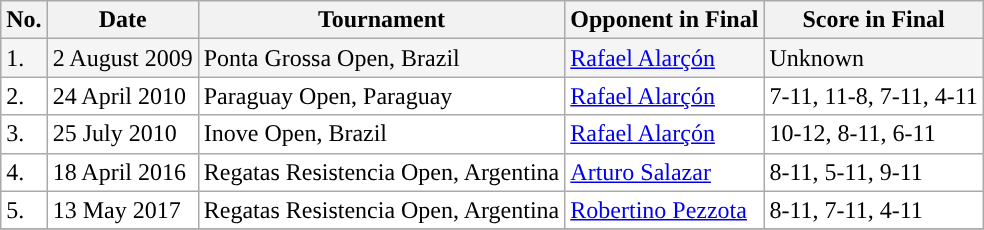<table class="sortable wikitable">
<tr>
<th>No.</th>
<th>Date</th>
<th>Tournament</th>
<th>Opponent in Final</th>
<th>Score in Final</th>
</tr>
<tr style="background:#f5f5f5;">
<td>1.</td>
<td>2 August 2009</td>
<td>Ponta Grossa Open, Brazil</td>
<td> <a href='#'>Rafael Alarçón</a></td>
<td>Unknown</td>
</tr>
<tr style="background:White;">
<td>2.</td>
<td>24 April 2010</td>
<td>Paraguay Open, Paraguay</td>
<td> <a href='#'>Rafael Alarçón</a></td>
<td>7-11, 11-8, 7-11, 4-11</td>
</tr>
<tr style="background:White;">
<td>3.</td>
<td>25 July 2010</td>
<td>Inove Open, Brazil</td>
<td> <a href='#'>Rafael Alarçón</a></td>
<td>10-12, 8-11, 6-11</td>
</tr>
<tr style="background:White;">
<td>4.</td>
<td>18 April 2016</td>
<td>Regatas Resistencia Open, Argentina</td>
<td> <a href='#'>Arturo Salazar</a></td>
<td>8-11, 5-11, 9-11</td>
</tr>
<tr style="background:White;">
<td>5.</td>
<td>13 May 2017</td>
<td>Regatas Resistencia Open, Argentina</td>
<td> <a href='#'>Robertino Pezzota</a></td>
<td>8-11, 7-11, 4-11</td>
</tr>
<tr style="background:White;">
</tr>
</table>
